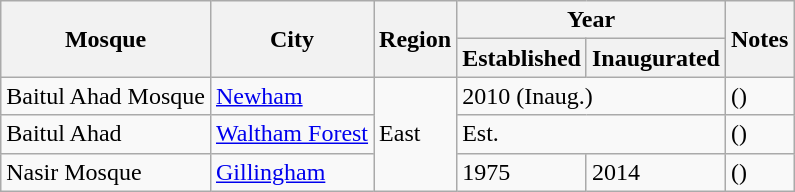<table class="wikitable sortable">
<tr>
<th rowspan="2">Mosque</th>
<th rowspan="2">City</th>
<th rowspan="2">Region</th>
<th colspan="2">Year</th>
<th rowspan="2">Notes</th>
</tr>
<tr>
<th>Established</th>
<th>Inaugurated</th>
</tr>
<tr>
<td>Baitul Ahad Mosque</td>
<td><a href='#'>Newham</a></td>
<td rowspan="3">East</td>
<td colspan="2">2010 (Inaug.)</td>
<td>()</td>
</tr>
<tr>
<td>Baitul Ahad</td>
<td><a href='#'>Waltham Forest</a></td>
<td colspan="2">Est.</td>
<td>()</td>
</tr>
<tr>
<td>Nasir Mosque</td>
<td><a href='#'>Gillingham</a></td>
<td>1975</td>
<td>2014</td>
<td>()</td>
</tr>
</table>
